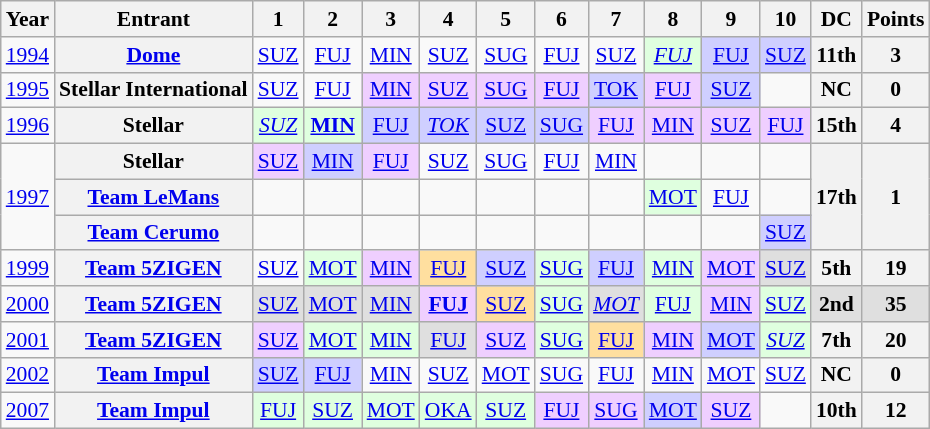<table class="wikitable" style="text-align:center; font-size:90%">
<tr>
<th>Year</th>
<th>Entrant</th>
<th>1</th>
<th>2</th>
<th>3</th>
<th>4</th>
<th>5</th>
<th>6</th>
<th>7</th>
<th>8</th>
<th>9</th>
<th>10</th>
<th>DC</th>
<th>Points</th>
</tr>
<tr>
<td><a href='#'>1994</a></td>
<th><a href='#'>Dome</a></th>
<td><a href='#'>SUZ</a></td>
<td><a href='#'>FUJ</a></td>
<td><a href='#'>MIN</a></td>
<td><a href='#'>SUZ</a></td>
<td><a href='#'>SUG</a></td>
<td><a href='#'>FUJ</a></td>
<td><a href='#'>SUZ</a></td>
<td style="background:#DFFFDF;"><em><a href='#'>FUJ</a></em><br></td>
<td style="background:#CFCFFF;"><a href='#'>FUJ</a><br></td>
<td style="background:#CFCFFF;"><a href='#'>SUZ</a><br></td>
<th>11th</th>
<th>3</th>
</tr>
<tr>
<td><a href='#'>1995</a></td>
<th>Stellar International</th>
<td><a href='#'>SUZ</a></td>
<td><a href='#'>FUJ</a></td>
<td style="background:#EFCFFF;"><a href='#'>MIN</a><br></td>
<td style="background:#EFCFFF;"><a href='#'>SUZ</a><br></td>
<td style="background:#EFCFFF;"><a href='#'>SUG</a><br></td>
<td style="background:#EFCFFF;"><a href='#'>FUJ</a><br></td>
<td style="background:#CFCFFF;"><a href='#'>TOK</a><br></td>
<td style="background:#EFCFFF;"><a href='#'>FUJ</a><br></td>
<td style="background:#CFCFFF;"><a href='#'>SUZ</a><br></td>
<td></td>
<th>NC</th>
<th>0</th>
</tr>
<tr>
<td><a href='#'>1996</a></td>
<th>Stellar</th>
<td style="background:#DFFFDF;"><em><a href='#'>SUZ</a></em><br></td>
<td style="background:#DFFFDF;"><strong><a href='#'>MIN</a></strong><br></td>
<td style="background:#CFCFFF;"><a href='#'>FUJ</a><br></td>
<td style="background:#CFCFFF;"><em><a href='#'>TOK</a></em><br></td>
<td style="background:#CFCFFF;"><a href='#'>SUZ</a><br></td>
<td style="background:#CFCFFF;"><a href='#'>SUG</a><br></td>
<td style="background:#EFCFFF;"><a href='#'>FUJ</a><br></td>
<td style="background:#EFCFFF;"><a href='#'>MIN</a><br></td>
<td style="background:#EFCFFF;"><a href='#'>SUZ</a><br></td>
<td style="background:#EFCFFF;"><a href='#'>FUJ</a><br></td>
<th>15th</th>
<th>4</th>
</tr>
<tr>
<td rowspan="3"><a href='#'>1997</a></td>
<th>Stellar</th>
<td style="background:#EFCFFF;"><a href='#'>SUZ</a><br></td>
<td style="background:#CFCFFF;"><a href='#'>MIN</a><br></td>
<td style="background:#EFCFFF;"><a href='#'>FUJ</a><br></td>
<td><a href='#'>SUZ</a></td>
<td><a href='#'>SUG</a></td>
<td><a href='#'>FUJ</a></td>
<td><a href='#'>MIN</a></td>
<td></td>
<td></td>
<td></td>
<th rowspan="3">17th</th>
<th rowspan="3">1</th>
</tr>
<tr>
<th><a href='#'>Team LeMans</a></th>
<td></td>
<td></td>
<td></td>
<td></td>
<td></td>
<td></td>
<td></td>
<td style="background:#DFFFDF;"><a href='#'>MOT</a><br></td>
<td><a href='#'>FUJ</a></td>
<td></td>
</tr>
<tr>
<th><a href='#'>Team Cerumo</a></th>
<td></td>
<td></td>
<td></td>
<td></td>
<td></td>
<td></td>
<td></td>
<td></td>
<td></td>
<td style="background:#CFCFFF;"><a href='#'>SUZ</a><br></td>
</tr>
<tr>
<td><a href='#'>1999</a></td>
<th><a href='#'>Team 5ZIGEN</a></th>
<td><a href='#'>SUZ</a></td>
<td style="background:#DFFFDF;"><a href='#'>MOT</a><br></td>
<td style="background:#EFCFFF;"><a href='#'>MIN</a><br></td>
<td style="background:#FFDF9F;"><a href='#'>FUJ</a><br></td>
<td style="background:#CFCFFF;"><a href='#'>SUZ</a><br></td>
<td style="background:#DFFFDF;"><a href='#'>SUG</a><br></td>
<td style="background:#CFCFFF;"><a href='#'>FUJ</a><br></td>
<td style="background:#DFFFDF;"><a href='#'>MIN</a><br></td>
<td style="background:#EFCFFF;"><a href='#'>MOT</a><br></td>
<td style="background:#DFDFDF;"><a href='#'>SUZ</a><br></td>
<th>5th</th>
<th>19</th>
</tr>
<tr>
<td><a href='#'>2000</a></td>
<th><a href='#'>Team 5ZIGEN</a></th>
<td style="background:#DFDFDF;"><a href='#'>SUZ</a><br></td>
<td style="background:#DFDFDF;"><a href='#'>MOT</a><br></td>
<td style="background:#DFDFDF;"><a href='#'>MIN</a><br></td>
<td style="background:#EFCFFF;"><strong><a href='#'>FUJ</a></strong><br></td>
<td style="background:#FFDF9F;"><a href='#'>SUZ</a><br></td>
<td style="background:#DFFFDF;"><a href='#'>SUG</a><br></td>
<td style="background:#DFDFDF;"><em><a href='#'>MOT</a></em><br></td>
<td style="background:#DFFFDF;"><a href='#'>FUJ</a><br></td>
<td style="background:#EFCFFF;"><a href='#'>MIN</a><br></td>
<td style="background:#DFFFDF;"><a href='#'>SUZ</a><br></td>
<td style="background:#DFDFDF;"><strong>2nd</strong></td>
<td style="background:#DFDFDF;"><strong>35</strong></td>
</tr>
<tr>
<td><a href='#'>2001</a></td>
<th><a href='#'>Team 5ZIGEN</a></th>
<td style="background:#EFCFFF;"><a href='#'>SUZ</a><br></td>
<td style="background:#DFFFDF;"><a href='#'>MOT</a><br></td>
<td style="background:#DFFFDF;"><a href='#'>MIN</a><br></td>
<td style="background:#DFDFDF;"><a href='#'>FUJ</a><br></td>
<td style="background:#EFCFFF;"><a href='#'>SUZ</a><br></td>
<td style="background:#DFFFDF;"><a href='#'>SUG</a><br></td>
<td style="background:#FFDF9F;"><a href='#'>FUJ</a><br></td>
<td style="background:#EFCFFF;"><a href='#'>MIN</a><br></td>
<td style="background:#CFCFFF;"><a href='#'>MOT</a><br></td>
<td style="background:#DFFFDF;"><em><a href='#'>SUZ</a></em><br></td>
<th>7th</th>
<th>20</th>
</tr>
<tr>
<td><a href='#'>2002</a></td>
<th><a href='#'>Team Impul</a></th>
<td style="background:#CFCFFF;"><a href='#'>SUZ</a><br></td>
<td style="background:#CFCFFF;"><a href='#'>FUJ</a><br></td>
<td><a href='#'>MIN</a></td>
<td><a href='#'>SUZ</a></td>
<td><a href='#'>MOT</a></td>
<td><a href='#'>SUG</a></td>
<td><a href='#'>FUJ</a></td>
<td><a href='#'>MIN</a></td>
<td><a href='#'>MOT</a></td>
<td><a href='#'>SUZ</a></td>
<th>NC</th>
<th>0</th>
</tr>
<tr>
<td><a href='#'>2007</a></td>
<th><a href='#'>Team Impul</a></th>
<td style="background:#DFFFDF;"><a href='#'>FUJ</a><br></td>
<td style="background:#DFFFDF;"><a href='#'>SUZ</a><br></td>
<td style="background:#DFFFDF;"><a href='#'>MOT</a><br></td>
<td style="background:#DFFFDF;"><a href='#'>OKA</a><br></td>
<td style="background:#DFFFDF;"><a href='#'>SUZ</a><br></td>
<td style="background:#EFCFFF;"><a href='#'>FUJ</a><br></td>
<td style="background:#EFCFFF;"><a href='#'>SUG</a><br></td>
<td style="background:#CFCFFF;"><a href='#'>MOT</a><br></td>
<td style="background:#EFCFFF;"><a href='#'>SUZ</a><br></td>
<td></td>
<th>10th</th>
<th>12</th>
</tr>
</table>
